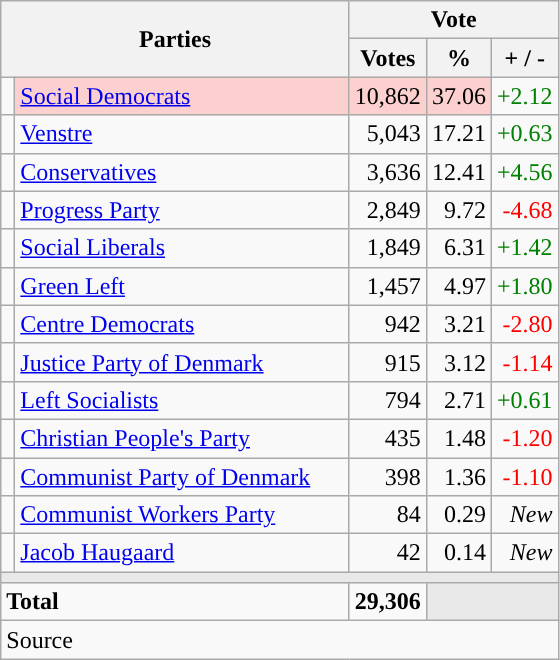<table class="wikitable" style="text-align:right;">
<tr>
<th style="text-align:centre;" rowspan="2" colspan="2" width="225">Parties</th>
<th colspan="3">Vote</th>
</tr>
<tr>
<th width="15">Votes</th>
<th width="15">%</th>
<th width="15">+ / -</th>
</tr>
<tr>
<td width="2" style="color:inherit;background:"></td>
<td bgcolor=#fbd0ce  align="left"><a href='#'>Social Democrats</a></td>
<td bgcolor=#fbd0ce>10,862</td>
<td bgcolor=#fbd0ce>37.06</td>
<td style=color:green;>+2.12</td>
</tr>
<tr>
<td width="2" style="color:inherit;background:"></td>
<td align="left"><a href='#'>Venstre</a></td>
<td>5,043</td>
<td>17.21</td>
<td style=color:green;>+0.63</td>
</tr>
<tr>
<td width="2" style="color:inherit;background:"></td>
<td align="left"><a href='#'>Conservatives</a></td>
<td>3,636</td>
<td>12.41</td>
<td style=color:green;>+4.56</td>
</tr>
<tr>
<td width="2" style="color:inherit;background:"></td>
<td align="left"><a href='#'>Progress Party</a></td>
<td>2,849</td>
<td>9.72</td>
<td style=color:red;>-4.68</td>
</tr>
<tr>
<td width="2" style="color:inherit;background:"></td>
<td align="left"><a href='#'>Social Liberals</a></td>
<td>1,849</td>
<td>6.31</td>
<td style=color:green;>+1.42</td>
</tr>
<tr>
<td width="2" style="color:inherit;background:"></td>
<td align="left"><a href='#'>Green Left</a></td>
<td>1,457</td>
<td>4.97</td>
<td style=color:green;>+1.80</td>
</tr>
<tr>
<td width="2" style="color:inherit;background:"></td>
<td align="left"><a href='#'>Centre Democrats</a></td>
<td>942</td>
<td>3.21</td>
<td style=color:red;>-2.80</td>
</tr>
<tr>
<td width="2" style="color:inherit;background:"></td>
<td align="left"><a href='#'>Justice Party of Denmark</a></td>
<td>915</td>
<td>3.12</td>
<td style=color:red;>-1.14</td>
</tr>
<tr>
<td width="2" style="color:inherit;background:"></td>
<td align="left"><a href='#'>Left Socialists</a></td>
<td>794</td>
<td>2.71</td>
<td style=color:green;>+0.61</td>
</tr>
<tr>
<td width="2" style="color:inherit;background:"></td>
<td align="left"><a href='#'>Christian People's Party</a></td>
<td>435</td>
<td>1.48</td>
<td style=color:red;>-1.20</td>
</tr>
<tr>
<td width="2" style="color:inherit;background:"></td>
<td align="left"><a href='#'>Communist Party of Denmark</a></td>
<td>398</td>
<td>1.36</td>
<td style=color:red;>-1.10</td>
</tr>
<tr>
<td width="2" style="color:inherit;background:"></td>
<td align="left"><a href='#'>Communist Workers Party</a></td>
<td>84</td>
<td>0.29</td>
<td><em>New</em></td>
</tr>
<tr>
<td width="2" style="color:inherit;background:"></td>
<td align="left"><a href='#'>Jacob Haugaard</a></td>
<td>42</td>
<td>0.14</td>
<td><em>New</em></td>
</tr>
<tr>
<td colspan="7" bgcolor="#E9E9E9"></td>
</tr>
<tr>
<td align="left" colspan="2"><strong>Total</strong></td>
<td><strong>29,306</strong></td>
<td bgcolor="#E9E9E9" colspan="2"></td>
</tr>
<tr>
<td align="left" colspan="6">Source</td>
</tr>
</table>
